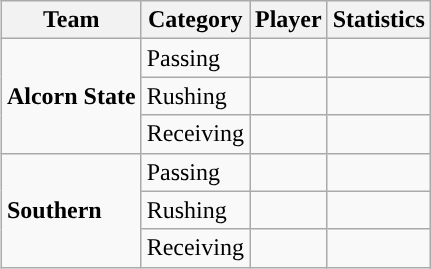<table class="wikitable" style="float: right;">
<tr>
<th>Team</th>
<th>Category</th>
<th>Player</th>
<th>Statistics</th>
</tr>
<tr>
<td rowspan=3><strong>Alcorn State</strong></td>
<td>Passing</td>
<td></td>
<td></td>
</tr>
<tr>
<td>Rushing</td>
<td></td>
<td></td>
</tr>
<tr>
<td>Receiving</td>
<td></td>
<td></td>
</tr>
<tr>
<td rowspan=3><strong>Southern</strong></td>
<td>Passing</td>
<td></td>
<td></td>
</tr>
<tr>
<td>Rushing</td>
<td></td>
<td></td>
</tr>
<tr>
<td>Receiving</td>
<td></td>
<td></td>
</tr>
</table>
